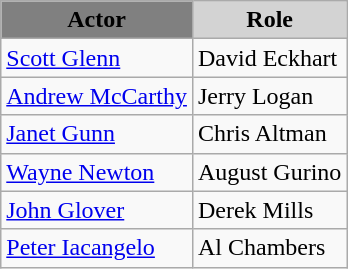<table class="wikitable">
<tr>
<th style="background-color:gray;">Actor</th>
<th style="background-color:lightgrey;">Role</th>
</tr>
<tr>
<td><a href='#'>Scott Glenn</a></td>
<td>David Eckhart</td>
</tr>
<tr>
<td><a href='#'>Andrew McCarthy</a></td>
<td>Jerry Logan</td>
</tr>
<tr>
<td><a href='#'>Janet Gunn</a></td>
<td>Chris Altman</td>
</tr>
<tr>
<td><a href='#'>Wayne Newton</a></td>
<td>August Gurino</td>
</tr>
<tr>
<td><a href='#'>John Glover</a></td>
<td>Derek Mills</td>
</tr>
<tr>
<td><a href='#'>Peter Iacangelo</a></td>
<td>Al Chambers</td>
</tr>
</table>
